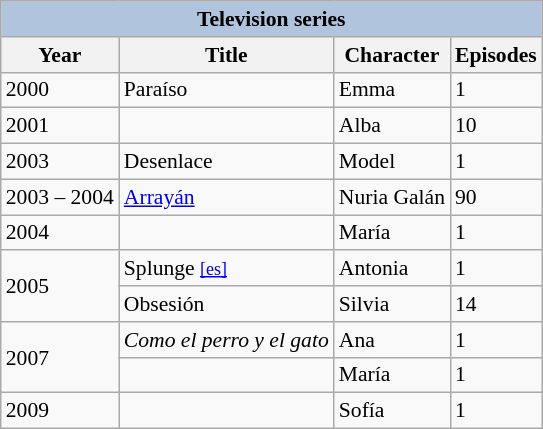<table class="wikitable" style="font-size: 90%;">
<tr>
<th colspan=4 style="background:#B0C4DE;">Television series</th>
</tr>
<tr>
<th>Year</th>
<th>Title</th>
<th>Character</th>
<th>Episodes</th>
</tr>
<tr>
<td>2000</td>
<td>Paraíso</td>
<td>Emma</td>
<td>1</td>
</tr>
<tr>
<td>2001</td>
<td></td>
<td>Alba</td>
<td>10</td>
</tr>
<tr>
<td>2003</td>
<td>Desenlace</td>
<td>Model</td>
<td>1</td>
</tr>
<tr>
<td>2003 – 2004</td>
<td><a href='#'>Arrayán</a></td>
<td>Nuria Galán</td>
<td>90</td>
</tr>
<tr>
<td>2004</td>
<td></td>
<td>María</td>
<td>1</td>
</tr>
<tr>
<td rowspan="2">2005</td>
<td>Splunge <a href='#'><small>[es]</small></a></td>
<td>Antonia</td>
<td>1</td>
</tr>
<tr>
<td>Obsesión</td>
<td>Silvia</td>
<td>14</td>
</tr>
<tr>
<td rowspan="2">2007</td>
<td><em>Como el perro y el gato</em></td>
<td>Ana</td>
<td>1</td>
</tr>
<tr>
<td></td>
<td>María</td>
<td>1</td>
</tr>
<tr>
<td>2009</td>
<td></td>
<td>Sofía</td>
<td>1</td>
</tr>
</table>
